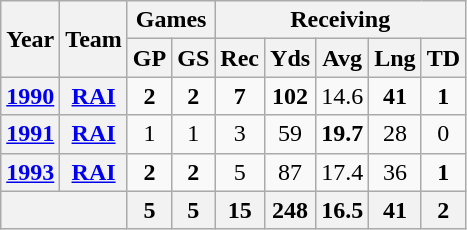<table class="wikitable" style="text-align:center">
<tr>
<th rowspan="2">Year</th>
<th rowspan="2">Team</th>
<th colspan="2">Games</th>
<th colspan="5">Receiving</th>
</tr>
<tr>
<th>GP</th>
<th>GS</th>
<th>Rec</th>
<th>Yds</th>
<th>Avg</th>
<th>Lng</th>
<th>TD</th>
</tr>
<tr>
<th><a href='#'>1990</a></th>
<th><a href='#'>RAI</a></th>
<td><strong>2</strong></td>
<td><strong>2</strong></td>
<td><strong>7</strong></td>
<td><strong>102</strong></td>
<td>14.6</td>
<td><strong>41</strong></td>
<td><strong>1</strong></td>
</tr>
<tr>
<th><a href='#'>1991</a></th>
<th><a href='#'>RAI</a></th>
<td>1</td>
<td>1</td>
<td>3</td>
<td>59</td>
<td><strong>19.7</strong></td>
<td>28</td>
<td>0</td>
</tr>
<tr>
<th><a href='#'>1993</a></th>
<th><a href='#'>RAI</a></th>
<td><strong>2</strong></td>
<td><strong>2</strong></td>
<td>5</td>
<td>87</td>
<td>17.4</td>
<td>36</td>
<td><strong>1</strong></td>
</tr>
<tr>
<th colspan="2"></th>
<th>5</th>
<th>5</th>
<th>15</th>
<th>248</th>
<th>16.5</th>
<th>41</th>
<th>2</th>
</tr>
</table>
